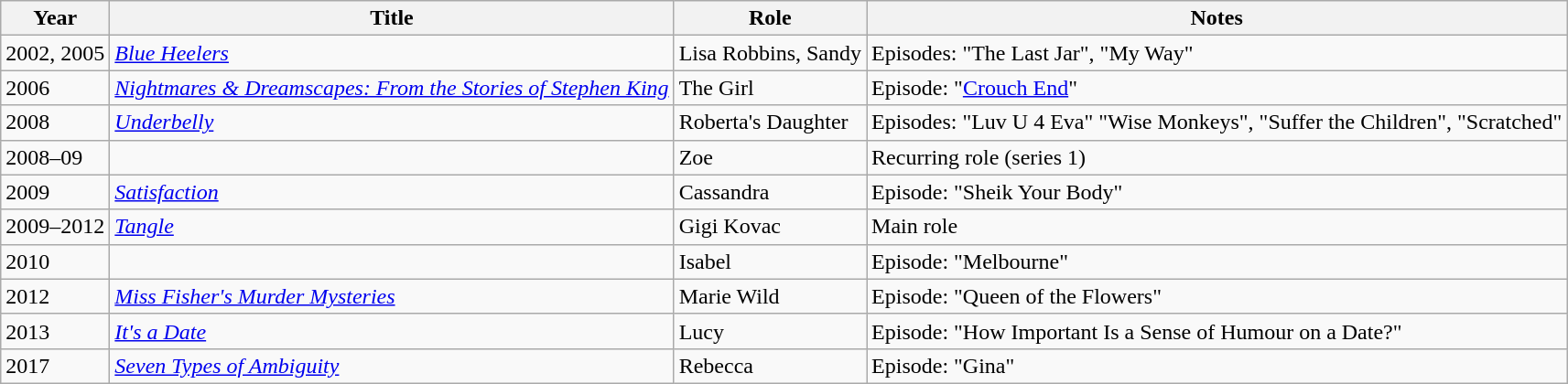<table class="wikitable sortable">
<tr>
<th>Year</th>
<th>Title</th>
<th>Role</th>
<th class="unsortable">Notes</th>
</tr>
<tr>
<td>2002, 2005</td>
<td><em><a href='#'>Blue Heelers</a></em></td>
<td>Lisa Robbins, Sandy</td>
<td>Episodes: "The Last Jar", "My Way"</td>
</tr>
<tr>
<td>2006</td>
<td><em><a href='#'>Nightmares & Dreamscapes: From the Stories of Stephen King</a></em></td>
<td>The Girl</td>
<td>Episode: "<a href='#'>Crouch End</a>"</td>
</tr>
<tr>
<td>2008</td>
<td><em><a href='#'>Underbelly</a></em></td>
<td>Roberta's Daughter</td>
<td>Episodes: "Luv U 4 Eva" "Wise Monkeys", "Suffer the Children", "Scratched"</td>
</tr>
<tr>
<td>2008–09</td>
<td><em></em></td>
<td>Zoe</td>
<td>Recurring role (series 1)</td>
</tr>
<tr>
<td>2009</td>
<td><em><a href='#'>Satisfaction</a></em></td>
<td>Cassandra</td>
<td>Episode: "Sheik Your Body"</td>
</tr>
<tr>
<td>2009–2012</td>
<td><em><a href='#'>Tangle</a></em></td>
<td>Gigi Kovac</td>
<td>Main role</td>
</tr>
<tr>
<td>2010</td>
<td><em></em></td>
<td>Isabel</td>
<td>Episode: "Melbourne"</td>
</tr>
<tr>
<td>2012</td>
<td><em><a href='#'>Miss Fisher's Murder Mysteries</a></em></td>
<td>Marie Wild</td>
<td>Episode: "Queen of the Flowers"</td>
</tr>
<tr>
<td>2013</td>
<td><em><a href='#'>It's a Date</a></em></td>
<td>Lucy</td>
<td>Episode: "How Important Is a Sense of Humour on a Date?"</td>
</tr>
<tr>
<td>2017</td>
<td><em><a href='#'>Seven Types of Ambiguity</a></em></td>
<td>Rebecca</td>
<td>Episode: "Gina"</td>
</tr>
</table>
